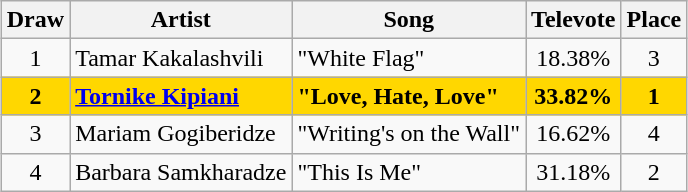<table class="sortable wikitable" style="margin: 1em auto 1em auto; text-align:center;">
<tr>
<th>Draw</th>
<th>Artist</th>
<th>Song</th>
<th>Televote</th>
<th>Place</th>
</tr>
<tr>
<td>1</td>
<td align="left">Tamar Kakalashvili</td>
<td align="left">"White Flag"</td>
<td>18.38%</td>
<td>3</td>
</tr>
<tr style="font-weight:bold; background:gold;">
<td>2</td>
<td align="left"><a href='#'>Tornike Kipiani</a></td>
<td align="left">"Love, Hate, Love"</td>
<td>33.82%</td>
<td>1</td>
</tr>
<tr>
<td>3</td>
<td align="left">Mariam Gogiberidze</td>
<td align="left">"Writing's on the Wall"</td>
<td>16.62%</td>
<td>4</td>
</tr>
<tr>
<td>4</td>
<td align="left">Barbara Samkharadze</td>
<td align="left">"This Is Me"</td>
<td>31.18%</td>
<td>2</td>
</tr>
</table>
